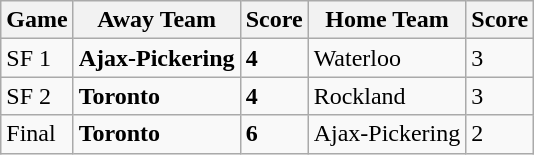<table class="wikitable">
<tr>
<th>Game</th>
<th style= width=35%>Away Team</th>
<th>Score</th>
<th style= width=35%>Home Team</th>
<th>Score</th>
</tr>
<tr>
<td>SF 1</td>
<td><strong>Ajax-Pickering</strong></td>
<td><strong>4</strong></td>
<td>Waterloo</td>
<td>3</td>
</tr>
<tr>
<td>SF 2</td>
<td><strong>Toronto</strong></td>
<td><strong>4</strong></td>
<td>Rockland</td>
<td>3</td>
</tr>
<tr>
<td>Final</td>
<td><strong>Toronto</strong></td>
<td><strong>6</strong></td>
<td>Ajax-Pickering</td>
<td>2</td>
</tr>
</table>
